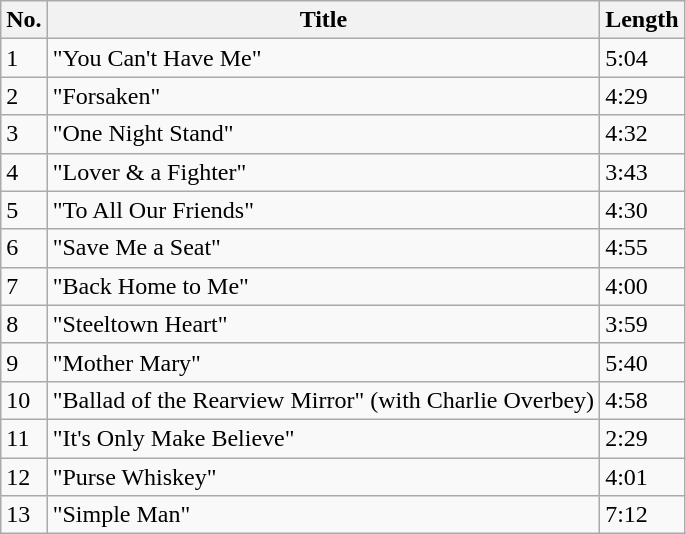<table class="wikitable">
<tr>
<th>No.</th>
<th>Title</th>
<th>Length</th>
</tr>
<tr>
<td>1</td>
<td>"You Can't Have Me"</td>
<td>5:04</td>
</tr>
<tr>
<td>2</td>
<td>"Forsaken"</td>
<td>4:29</td>
</tr>
<tr>
<td>3</td>
<td>"One Night Stand"</td>
<td>4:32</td>
</tr>
<tr>
<td>4</td>
<td>"Lover & a Fighter"</td>
<td>3:43</td>
</tr>
<tr>
<td>5</td>
<td>"To All Our Friends"</td>
<td>4:30</td>
</tr>
<tr>
<td>6</td>
<td>"Save Me a Seat"</td>
<td>4:55</td>
</tr>
<tr>
<td>7</td>
<td>"Back Home to Me"</td>
<td>4:00</td>
</tr>
<tr>
<td>8</td>
<td>"Steeltown Heart"</td>
<td>3:59</td>
</tr>
<tr>
<td>9</td>
<td>"Mother Mary"</td>
<td>5:40</td>
</tr>
<tr>
<td>10</td>
<td>"Ballad of the Rearview Mirror" (with Charlie Overbey)</td>
<td>4:58</td>
</tr>
<tr>
<td>11</td>
<td>"It's Only Make Believe"</td>
<td>2:29</td>
</tr>
<tr>
<td>12</td>
<td>"Purse Whiskey"</td>
<td>4:01</td>
</tr>
<tr>
<td>13</td>
<td>"Simple Man"</td>
<td>7:12</td>
</tr>
</table>
